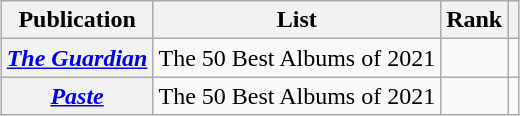<table class="wikitable mw-collapsible sortable plainrowheaders" style="margin-left: auto; margin-right: auto; border: none;">
<tr>
<th scope="col">Publication</th>
<th scope="col" class="unsortable">List</th>
<th scope="col" data-sort-type="number">Rank</th>
<th scope="col" class="unsortable"></th>
</tr>
<tr>
<th scope="row"><em><a href='#'>The Guardian</a></em></th>
<td>The 50 Best Albums of 2021</td>
<td></td>
<td></td>
</tr>
<tr>
<th scope="row"><em><a href='#'>Paste</a></em></th>
<td>The 50 Best Albums of 2021</td>
<td></td>
<td></td>
</tr>
</table>
